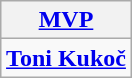<table class="wikitable" style="text-align: center; margin: 0 auto;">
<tr>
<th><a href='#'>MVP</a></th>
</tr>
<tr>
<td> <strong><a href='#'>Toni Kukoč</a></strong></td>
</tr>
</table>
